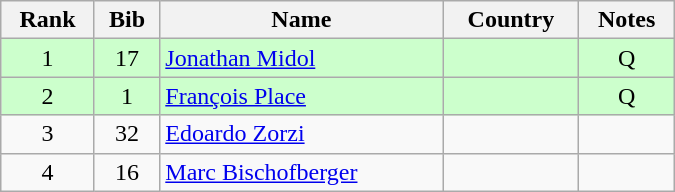<table class="wikitable" style="text-align:center; width:450px">
<tr>
<th>Rank</th>
<th>Bib</th>
<th>Name</th>
<th>Country</th>
<th>Notes</th>
</tr>
<tr bgcolor=ccffcc>
<td>1</td>
<td>17</td>
<td align=left><a href='#'>Jonathan Midol</a></td>
<td align=left></td>
<td>Q</td>
</tr>
<tr bgcolor=ccffcc>
<td>2</td>
<td>1</td>
<td align=left><a href='#'>François Place</a></td>
<td align=left></td>
<td>Q</td>
</tr>
<tr>
<td>3</td>
<td>32</td>
<td align=left><a href='#'>Edoardo Zorzi</a></td>
<td align=left></td>
<td></td>
</tr>
<tr>
<td>4</td>
<td>16</td>
<td align=left><a href='#'>Marc Bischofberger</a></td>
<td align=left></td>
<td></td>
</tr>
</table>
